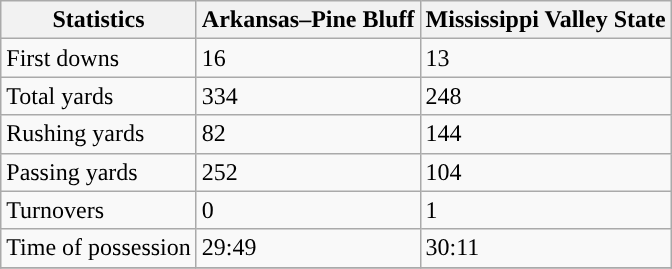<table class="wikitable">
<tr>
<th>Statistics</th>
<th>Arkansas–Pine Bluff</th>
<th>Mississippi Valley State</th>
</tr>
<tr>
<td>First downs</td>
<td>16</td>
<td>13</td>
</tr>
<tr>
<td>Total yards</td>
<td>334</td>
<td>248</td>
</tr>
<tr>
<td>Rushing yards</td>
<td>82</td>
<td>144</td>
</tr>
<tr>
<td>Passing yards</td>
<td>252</td>
<td>104</td>
</tr>
<tr>
<td>Turnovers</td>
<td>0</td>
<td>1</td>
</tr>
<tr>
<td>Time of possession</td>
<td>29:49</td>
<td>30:11</td>
</tr>
<tr>
</tr>
</table>
